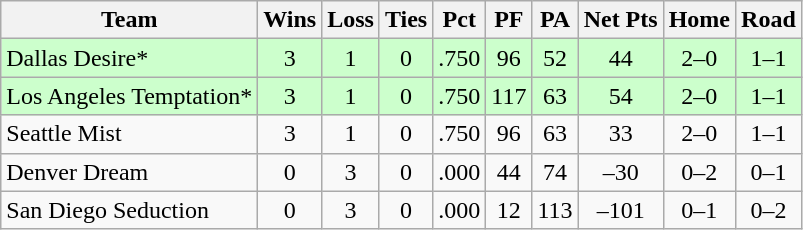<table class="wikitable" style="text-align:center">
<tr>
<th>Team</th>
<th>Wins</th>
<th>Loss</th>
<th>Ties</th>
<th>Pct</th>
<th>PF</th>
<th>PA</th>
<th>Net Pts</th>
<th>Home</th>
<th>Road</th>
</tr>
<tr bgcolor="#ccffcc">
<td align=left>Dallas Desire*</td>
<td>3</td>
<td>1</td>
<td>0</td>
<td>.750</td>
<td>96</td>
<td>52</td>
<td>44</td>
<td>2–0</td>
<td>1–1</td>
</tr>
<tr bgcolor="#ccffcc">
<td align=left>Los Angeles Temptation*</td>
<td>3</td>
<td>1</td>
<td>0</td>
<td>.750</td>
<td>117</td>
<td>63</td>
<td>54</td>
<td>2–0</td>
<td>1–1</td>
</tr>
<tr>
<td align=left>Seattle Mist</td>
<td>3</td>
<td>1</td>
<td>0</td>
<td>.750</td>
<td>96</td>
<td>63</td>
<td>33</td>
<td>2–0</td>
<td>1–1</td>
</tr>
<tr>
<td align=left>Denver Dream</td>
<td>0</td>
<td>3</td>
<td>0</td>
<td>.000</td>
<td>44</td>
<td>74</td>
<td>–30</td>
<td>0–2</td>
<td>0–1</td>
</tr>
<tr>
<td align=left>San Diego Seduction</td>
<td>0</td>
<td>3</td>
<td>0</td>
<td>.000</td>
<td>12</td>
<td>113</td>
<td>–101</td>
<td>0–1</td>
<td>0–2</td>
</tr>
</table>
